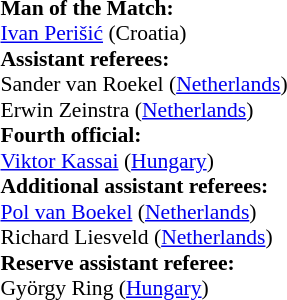<table style="width:100%; font-size:90%;">
<tr>
<td><br><strong>Man of the Match:</strong>
<br><a href='#'>Ivan Perišić</a> (Croatia)<br><strong>Assistant referees:</strong>
<br>Sander van Roekel (<a href='#'>Netherlands</a>)
<br>Erwin Zeinstra (<a href='#'>Netherlands</a>)
<br><strong>Fourth official:</strong>
<br><a href='#'>Viktor Kassai</a> (<a href='#'>Hungary</a>)
<br><strong>Additional assistant referees:</strong>
<br><a href='#'>Pol van Boekel</a> (<a href='#'>Netherlands</a>)
<br>Richard Liesveld (<a href='#'>Netherlands</a>)
<br><strong>Reserve assistant referee:</strong>
<br>György Ring (<a href='#'>Hungary</a>)</td>
</tr>
</table>
